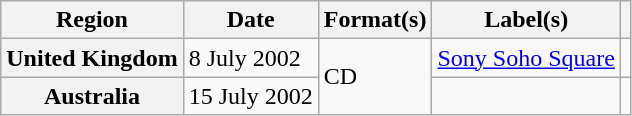<table class="wikitable plainrowheaders">
<tr>
<th scope="col">Region</th>
<th scope="col">Date</th>
<th scope="col">Format(s)</th>
<th scope="col">Label(s)</th>
<th scope="col"></th>
</tr>
<tr>
<th scope="row">United Kingdom</th>
<td>8 July 2002</td>
<td rowspan="2">CD</td>
<td><a href='#'>Sony Soho Square</a></td>
<td></td>
</tr>
<tr>
<th scope="row">Australia</th>
<td>15 July 2002</td>
<td></td>
<td></td>
</tr>
</table>
